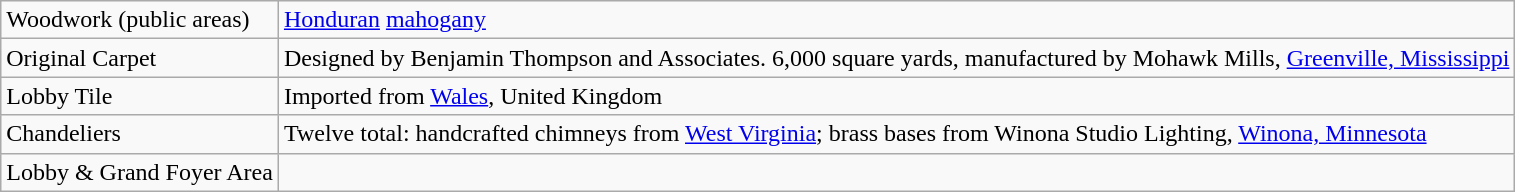<table class="wikitable">
<tr>
<td>Woodwork (public areas)</td>
<td><a href='#'>Honduran</a> <a href='#'>mahogany</a></td>
</tr>
<tr>
<td>Original Carpet</td>
<td>Designed by Benjamin Thompson and Associates. 6,000 square yards, manufactured by Mohawk Mills, <a href='#'>Greenville, Mississippi</a></td>
</tr>
<tr>
<td>Lobby Tile</td>
<td>Imported from <a href='#'>Wales</a>, United Kingdom</td>
</tr>
<tr>
<td>Chandeliers</td>
<td>Twelve total: handcrafted chimneys from <a href='#'>West Virginia</a>; brass bases from Winona Studio Lighting, <a href='#'>Winona, Minnesota</a></td>
</tr>
<tr>
<td>Lobby & Grand Foyer Area</td>
<td></td>
</tr>
</table>
